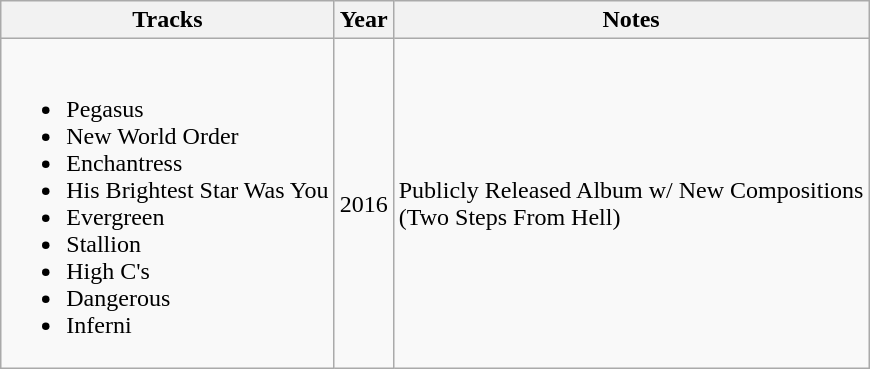<table class="wikitable sortable">
<tr>
<th>Tracks</th>
<th>Year</th>
<th>Notes</th>
</tr>
<tr>
<td><br><ul><li>Pegasus</li><li>New World Order</li><li>Enchantress</li><li>His Brightest Star Was You</li><li>Evergreen</li><li>Stallion</li><li>High C's</li><li>Dangerous</li><li>Inferni</li></ul></td>
<td>2016</td>
<td>Publicly Released Album w/ New Compositions<br>(Two Steps From Hell)</td>
</tr>
</table>
